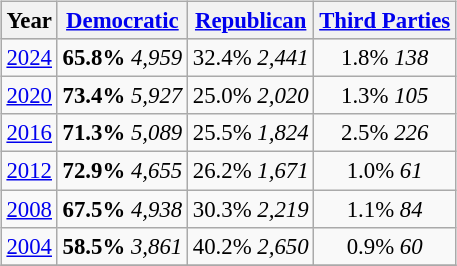<table class="wikitable" style="float:right; margin:1em; font-size:95%;">
<tr style="background:lightgrey;">
<th>Year</th>
<th><a href='#'>Democratic</a></th>
<th><a href='#'>Republican</a></th>
<th><a href='#'>Third Parties</a></th>
</tr>
<tr>
<td align="center" ><a href='#'>2024</a></td>
<td align="center" ><strong>65.8%</strong> <em>4,959</em></td>
<td align="center" >32.4% <em>2,441</em></td>
<td align="center" >1.8% <em>138</em></td>
</tr>
<tr>
<td align="center" ><a href='#'>2020</a></td>
<td align="center" ><strong>73.4%</strong> <em>5,927</em></td>
<td align="center" >25.0% <em>2,020</em></td>
<td align="center" >1.3% <em>105</em></td>
</tr>
<tr>
<td align="center" ><a href='#'>2016</a></td>
<td align="center" ><strong>71.3%</strong> <em>5,089</em></td>
<td align="center" >25.5% <em>1,824</em></td>
<td align="center" >2.5% <em>226</em></td>
</tr>
<tr>
<td align="center" ><a href='#'>2012</a></td>
<td align="center" ><strong>72.9%</strong> <em>4,655</em></td>
<td align="center" >26.2% <em>1,671</em></td>
<td align="center" >1.0% <em>61</em></td>
</tr>
<tr>
<td align="center" ><a href='#'>2008</a></td>
<td align="center" ><strong>67.5%</strong> <em>4,938</em></td>
<td align="center" >30.3% <em>2,219</em></td>
<td align="center" >1.1% <em>84</em></td>
</tr>
<tr>
<td align="center" ><a href='#'>2004</a></td>
<td align="center" ><strong>58.5%</strong> <em>3,861</em></td>
<td align="center" >40.2% <em>2,650</em></td>
<td align="center" >0.9% <em>60</em></td>
</tr>
<tr>
</tr>
</table>
